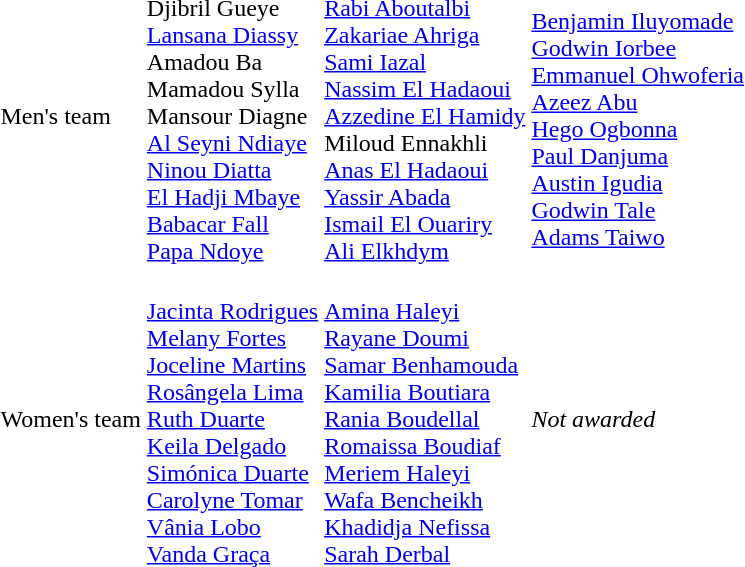<table>
<tr>
<td>Men's team</td>
<td><br>Djibril Gueye<br><a href='#'>Lansana Diassy</a><br>Amadou Ba<br>Mamadou Sylla<br>Mansour Diagne<br><a href='#'>Al Seyni Ndiaye</a><br><a href='#'>Ninou Diatta</a><br><a href='#'>El Hadji Mbaye</a><br><a href='#'>Babacar Fall</a><br><a href='#'>Papa Ndoye</a></td>
<td><br><a href='#'>Rabi Aboutalbi</a><br><a href='#'>Zakariae Ahriga</a><br><a href='#'>Sami Iazal</a><br><a href='#'>Nassim El Hadaoui</a><br><a href='#'>Azzedine El Hamidy</a><br>Miloud Ennakhli<br><a href='#'>Anas El Hadaoui</a><br><a href='#'>Yassir Abada</a><br><a href='#'>Ismail El Ouariry</a><br><a href='#'>Ali Elkhdym</a></td>
<td><br><a href='#'>Benjamin Iluyomade</a><br><a href='#'>Godwin Iorbee</a><br><a href='#'>Emmanuel Ohwoferia</a><br><a href='#'>Azeez Abu</a><br><a href='#'>Hego Ogbonna</a><br><a href='#'>Paul Danjuma</a><br><a href='#'>Austin Igudia</a><br><a href='#'>Godwin Tale</a><br><a href='#'>Adams Taiwo</a></td>
</tr>
<tr>
<td>Women's team</td>
<td><br><a href='#'>Jacinta Rodrigues</a><br><a href='#'>Melany Fortes</a><br><a href='#'>Joceline Martins</a><br><a href='#'>Rosângela Lima</a><br><a href='#'>Ruth Duarte</a><br><a href='#'>Keila Delgado</a><br><a href='#'>Simónica Duarte</a><br><a href='#'>Carolyne Tomar</a><br><a href='#'>Vânia Lobo</a><br><a href='#'>Vanda Graça</a></td>
<td><br><a href='#'>Amina Haleyi</a><br><a href='#'>Rayane Doumi</a><br><a href='#'>Samar Benhamouda</a><br><a href='#'>Kamilia Boutiara</a><br><a href='#'>Rania Boudellal</a><br><a href='#'>Romaissa Boudiaf</a><br><a href='#'>Meriem Haleyi</a><br><a href='#'>Wafa Bencheikh</a><br><a href='#'>Khadidja Nefissa</a><br><a href='#'>Sarah Derbal</a></td>
<td><em>Not awarded</em></td>
</tr>
</table>
